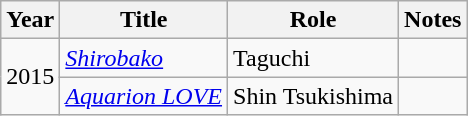<table class="wikitable">
<tr>
<th>Year</th>
<th>Title</th>
<th>Role</th>
<th>Notes</th>
</tr>
<tr>
<td rowspan="2">2015</td>
<td><em><a href='#'>Shirobako</a></em></td>
<td>Taguchi</td>
<td></td>
</tr>
<tr>
<td><em><a href='#'>Aquarion LOVE</a></em></td>
<td>Shin Tsukishima</td>
<td></td>
</tr>
</table>
